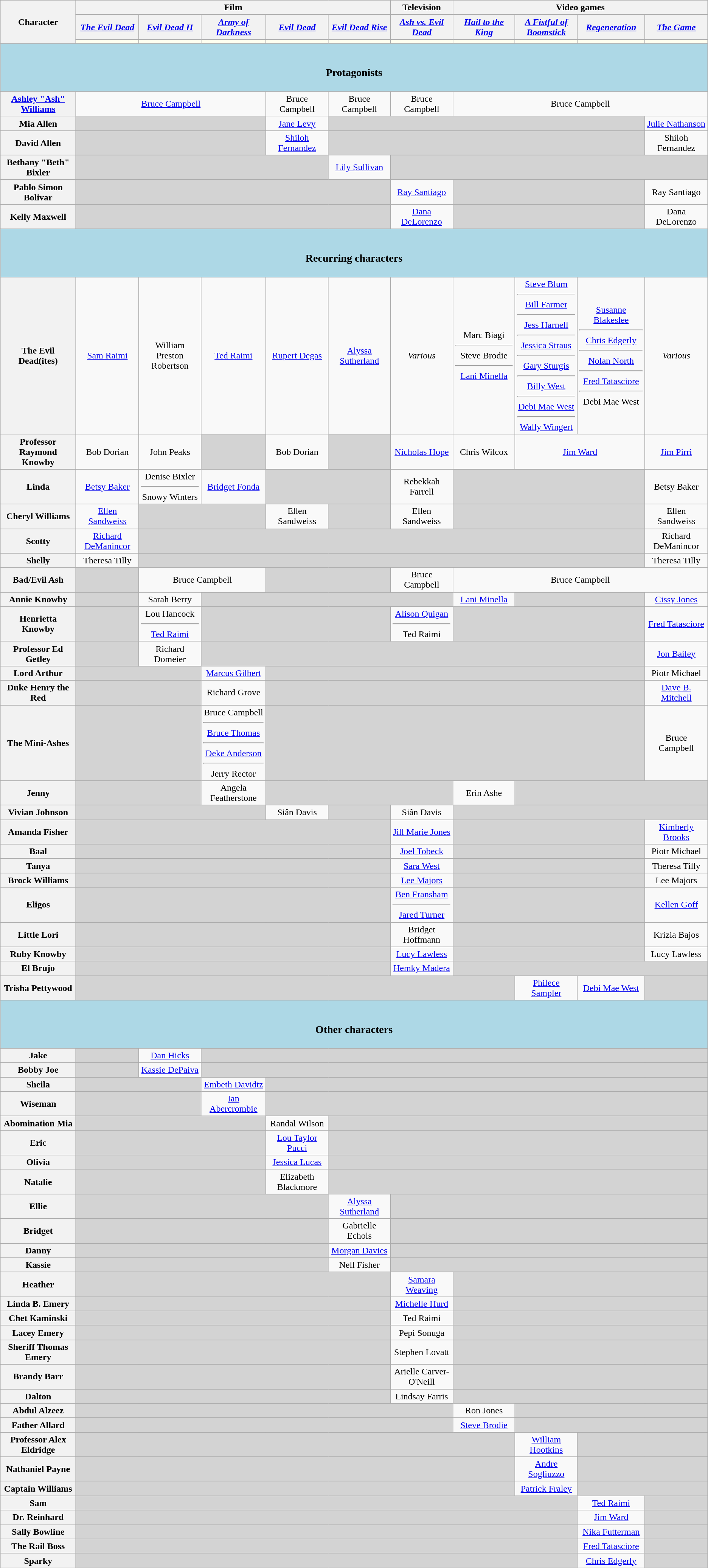<table class="wikitable" style="text-align:center;">
<tr>
<th rowspan="3" width="8.5%">Character</th>
<th colspan="5" align="center">Film</th>
<th align="center">Television</th>
<th colspan="4" align="center">Video games</th>
</tr>
<tr>
<th align="center" width="7%"><em><a href='#'>The Evil Dead</a></em></th>
<th align="center" width="7%"><em><a href='#'>Evil Dead II</a></em></th>
<th align="center" width="7%"><em><a href='#'>Army of Darkness</a></em></th>
<th align="center" width="7%"><em><a href='#'>Evil Dead</a></em></th>
<th align="center" width="7%"><em><a href='#'>Evil Dead Rise</a></em></th>
<th align="center" width="7%"><em><a href='#'>Ash vs. Evil Dead</a></em></th>
<th align="center" width="7%"><em><a href='#'>Hail to the King</a></em></th>
<th align="center" width="7%"><em><a href='#'>A Fistful of Boomstick</a></em></th>
<th align="center" width="7%"><em><a href='#'>Regeneration</a></em></th>
<th align="center" width="7%"><em><a href='#'>The Game</a></em></th>
</tr>
<tr>
<th style="background:ivory;"></th>
<th style="background:ivory;"></th>
<th style="background:ivory;"></th>
<th style="background:ivory;"></th>
<th style="background:ivory;"></th>
<th style="background:ivory;"></th>
<th style="background:ivory;"></th>
<th style="background:ivory;"></th>
<th style="background:ivory;"></th>
<th style="background:ivory;"></th>
</tr>
<tr>
<th colspan="11" style="background:lightblue;"><br><h3>Protagonists</h3></th>
</tr>
<tr>
<th><a href='#'>Ashley "Ash" Williams</a></th>
<td colspan="3"><a href='#'>Bruce Campbell</a></td>
<td>Bruce Campbell</td>
<td>Bruce Campbell</td>
<td>Bruce Campbell</td>
<td colspan="4">Bruce Campbell</td>
</tr>
<tr>
<th>Mia Allen</th>
<td colspan="3" style="background:lightgrey;"></td>
<td><a href='#'>Jane Levy</a></td>
<td colspan="5" style="background:lightgrey;"></td>
<td><a href='#'>Julie Nathanson</a></td>
</tr>
<tr>
<th>David Allen</th>
<td colspan="3" style="background:lightgrey;"></td>
<td><a href='#'>Shiloh Fernandez</a></td>
<td colspan="5" style="background:lightgrey;"></td>
<td>Shiloh Fernandez</td>
</tr>
<tr>
<th>Bethany "Beth" Bixler</th>
<td colspan="4" style="background:lightgrey;"></td>
<td><a href='#'>Lily Sullivan</a></td>
<td colspan="5" style="background:lightgrey;"></td>
</tr>
<tr>
<th>Pablo Simon Bolivar</th>
<td colspan="5" style="background:lightgrey;"></td>
<td><a href='#'>Ray Santiago</a></td>
<td colspan="3" style="background:lightgrey;"></td>
<td>Ray Santiago</td>
</tr>
<tr>
<th>Kelly Maxwell</th>
<td colspan="5" style="background:lightgrey;"></td>
<td><a href='#'>Dana DeLorenzo</a></td>
<td colspan="3" style="background:lightgrey;"></td>
<td>Dana DeLorenzo</td>
</tr>
<tr>
<th colspan="11" style="background:lightblue;"><br><h3>Recurring characters</h3></th>
</tr>
<tr>
<th>The Evil Dead(ites)</th>
<td><a href='#'>Sam Raimi</a></td>
<td>William Preston Robertson</td>
<td><a href='#'>Ted Raimi</a></td>
<td><a href='#'>Rupert Degas</a></td>
<td><a href='#'>Alyssa Sutherland</a></td>
<td><em>Various</em></td>
<td>Marc Biagi<hr>Steve Brodie<hr><a href='#'>Lani Minella</a></td>
<td><a href='#'>Steve Blum</a><hr><a href='#'>Bill Farmer</a><hr><a href='#'>Jess Harnell</a><hr><a href='#'>Jessica Straus</a><hr><a href='#'>Gary Sturgis</a><hr><a href='#'>Billy West</a><hr><a href='#'>Debi Mae West</a><hr><a href='#'>Wally Wingert</a></td>
<td><a href='#'>Susanne Blakeslee</a><hr><a href='#'>Chris Edgerly</a><hr><a href='#'>Nolan North</a><hr><a href='#'>Fred Tatasciore</a><hr>Debi Mae West</td>
<td><em>Various</em></td>
</tr>
<tr>
<th>Professor Raymond Knowby</th>
<td>Bob Dorian</td>
<td>John Peaks</td>
<td style="background:lightgrey;"></td>
<td>Bob Dorian</td>
<td style="background:lightgrey;"></td>
<td><a href='#'>Nicholas Hope</a></td>
<td>Chris Wilcox</td>
<td colspan="2"><a href='#'>Jim Ward</a></td>
<td><a href='#'>Jim Pirri</a></td>
</tr>
<tr>
<th>Linda</th>
<td><a href='#'>Betsy Baker</a></td>
<td>Denise Bixler<hr>Snowy Winters</td>
<td><a href='#'>Bridget Fonda</a></td>
<td colspan="2" style="background:lightgrey;"></td>
<td>Rebekkah Farrell</td>
<td colspan="3" style="background:lightgrey;"></td>
<td>Betsy Baker</td>
</tr>
<tr>
<th>Cheryl Williams</th>
<td><a href='#'>Ellen Sandweiss</a></td>
<td colspan="2" style="background:lightgrey;"></td>
<td>Ellen Sandweiss</td>
<td style="background:lightgrey;"></td>
<td>Ellen Sandweiss</td>
<td colspan="3" style="background:lightgrey;"></td>
<td>Ellen Sandweiss</td>
</tr>
<tr>
<th>Scotty</th>
<td><a href='#'>Richard DeManincor</a></td>
<td colspan="8" style="background:lightgrey;"></td>
<td>Richard DeManincor</td>
</tr>
<tr>
<th>Shelly</th>
<td>Theresa Tilly</td>
<td colspan="8" style="background:lightgrey;"></td>
<td>Theresa Tilly</td>
</tr>
<tr>
<th>Bad/Evil Ash</th>
<td style="background:lightgrey;"></td>
<td colspan="2">Bruce Campbell</td>
<td colspan="2" style="background:lightgrey;"></td>
<td>Bruce Campbell</td>
<td colspan="5">Bruce Campbell</td>
</tr>
<tr>
<th>Annie Knowby</th>
<td style="background:lightgrey;"></td>
<td>Sarah Berry</td>
<td colspan="4" style="background:lightgrey;"></td>
<td><a href='#'>Lani Minella</a></td>
<td colspan="2" style="background:lightgrey;"></td>
<td><a href='#'>Cissy Jones</a></td>
</tr>
<tr>
<th>Henrietta Knowby</th>
<td style="background:lightgrey;"></td>
<td>Lou Hancock<hr><a href='#'>Ted Raimi</a></td>
<td colspan="3" style="background:lightgrey;"></td>
<td><a href='#'>Alison Quigan</a><hr>Ted Raimi</td>
<td colspan="3" style="background:lightgrey;"></td>
<td><a href='#'>Fred Tatasciore</a></td>
</tr>
<tr>
<th>Professor Ed Getley</th>
<td style="background:lightgrey;"></td>
<td>Richard Domeier</td>
<td colspan="7" style="background:lightgrey;"></td>
<td><a href='#'>Jon Bailey</a></td>
</tr>
<tr>
<th>Lord Arthur</th>
<td colspan="2" style="background:lightgrey;"></td>
<td><a href='#'>Marcus Gilbert</a></td>
<td colspan="6" style="background:lightgrey;"></td>
<td>Piotr Michael</td>
</tr>
<tr>
<th>Duke Henry the Red</th>
<td colspan="2" style="background:lightgrey;"></td>
<td>Richard Grove</td>
<td colspan="6" style="background:lightgrey;"></td>
<td><a href='#'>Dave B. Mitchell</a></td>
</tr>
<tr>
<th>The Mini-Ashes</th>
<td colspan="2" style="background:lightgrey;"></td>
<td>Bruce Campbell<hr><a href='#'>Bruce Thomas</a><hr><a href='#'>Deke Anderson</a><hr>Jerry Rector</td>
<td colspan="6" style="background:lightgrey;"></td>
<td>Bruce Campbell</td>
</tr>
<tr>
<th>Jenny</th>
<td colspan="2" style="background:lightgrey;"></td>
<td>Angela Featherstone</td>
<td colspan="3" style="background:lightgrey;"></td>
<td>Erin Ashe</td>
<td colspan="3" style="background:lightgrey;"></td>
</tr>
<tr>
<th>Vivian Johnson</th>
<td colspan="3" style="background:lightgrey;"></td>
<td>Siân Davis</td>
<td style="background:lightgrey;"></td>
<td>Siân Davis</td>
<td colspan="4" style="background:lightgrey;"></td>
</tr>
<tr>
<th>Amanda Fisher</th>
<td colspan="5" style="background:lightgrey;"></td>
<td><a href='#'>Jill Marie Jones</a></td>
<td colspan="3" style="background:lightgrey;"></td>
<td><a href='#'>Kimberly Brooks</a></td>
</tr>
<tr>
<th>Baal</th>
<td colspan="5" style="background:lightgrey;"></td>
<td><a href='#'>Joel Tobeck</a></td>
<td colspan="3" style="background:lightgrey;"></td>
<td>Piotr Michael</td>
</tr>
<tr>
<th>Tanya</th>
<td colspan="5" style="background:lightgrey;"></td>
<td><a href='#'>Sara West</a></td>
<td colspan="3" style="background:lightgrey;"></td>
<td>Theresa Tilly</td>
</tr>
<tr>
<th>Brock Williams</th>
<td colspan="5" style="background:lightgrey;"></td>
<td><a href='#'>Lee Majors</a></td>
<td colspan="3" style="background:lightgrey;"></td>
<td>Lee Majors</td>
</tr>
<tr>
<th>Eligos</th>
<td colspan="5" style="background:lightgrey;"></td>
<td><a href='#'>Ben Fransham</a><hr><a href='#'>Jared Turner</a></td>
<td colspan="3" style="background:lightgrey;"></td>
<td><a href='#'>Kellen Goff</a></td>
</tr>
<tr>
<th>Little Lori</th>
<td colspan="5" style="background:lightgrey;"></td>
<td>Bridget Hoffmann</td>
<td colspan="3" style="background:lightgrey;"></td>
<td>Krizia Bajos</td>
</tr>
<tr>
<th>Ruby Knowby</th>
<td colspan="5" style="background:lightgrey;"></td>
<td><a href='#'>Lucy Lawless</a></td>
<td colspan="3" style="background:lightgrey;"></td>
<td>Lucy Lawless</td>
</tr>
<tr>
<th>El Brujo</th>
<td colspan="5" style="background:lightgrey;"></td>
<td><a href='#'>Hemky Madera</a></td>
<td colspan="4" style="background:lightgrey;"></td>
</tr>
<tr>
<th>Trisha Pettywood<br></th>
<td colspan="7" style="background:lightgrey;"></td>
<td><a href='#'>Philece Sampler</a></td>
<td><a href='#'>Debi Mae West</a></td>
<td style="background:lightgrey;"></td>
</tr>
<tr>
<th colspan="11" style="background:lightblue;"><br><h3>Other characters</h3></th>
</tr>
<tr>
<th>Jake</th>
<td style="background:lightgrey;"></td>
<td><a href='#'>Dan Hicks</a></td>
<td colspan="8" style="background:lightgrey;"></td>
</tr>
<tr>
<th>Bobby Joe</th>
<td style="background:lightgrey;"></td>
<td><a href='#'>Kassie DePaiva</a></td>
<td colspan="8" style="background:lightgrey;"></td>
</tr>
<tr>
<th>Sheila</th>
<td colspan="2" style="background:lightgrey;"></td>
<td><a href='#'>Embeth Davidtz</a></td>
<td colspan="7" style="background:lightgrey;"></td>
</tr>
<tr>
<th>Wiseman</th>
<td colspan="2" style="background:lightgrey;"></td>
<td><a href='#'>Ian Abercrombie</a></td>
<td colspan="7" style="background:lightgrey;"></td>
</tr>
<tr>
<th>Abomination Mia</th>
<td colspan="3" style="background:lightgrey;"></td>
<td>Randal Wilson</td>
<td colspan="6" style="background:lightgrey;"></td>
</tr>
<tr>
<th>Eric</th>
<td colspan="3" style="background:lightgrey;"></td>
<td><a href='#'>Lou Taylor Pucci</a></td>
<td colspan="6" style="background:lightgrey;"></td>
</tr>
<tr>
<th>Olivia</th>
<td colspan="3" style="background:lightgrey;"></td>
<td><a href='#'>Jessica Lucas</a></td>
<td colspan="6" style="background:lightgrey;"></td>
</tr>
<tr>
<th>Natalie</th>
<td colspan="3" style="background:lightgrey;"></td>
<td>Elizabeth Blackmore</td>
<td colspan="6" style="background:lightgrey;"></td>
</tr>
<tr>
<th>Ellie</th>
<td colspan="4" style="background:lightgrey;"></td>
<td><a href='#'>Alyssa Sutherland</a></td>
<td colspan="5" style="background:lightgrey;"></td>
</tr>
<tr>
<th>Bridget</th>
<td colspan="4" style="background:lightgrey;"></td>
<td>Gabrielle Echols</td>
<td colspan="5" style="background:lightgrey;"></td>
</tr>
<tr>
<th>Danny</th>
<td colspan="4" style="background:lightgrey;"></td>
<td><a href='#'>Morgan Davies</a></td>
<td colspan="5" style="background:lightgrey;"></td>
</tr>
<tr>
<th>Kassie</th>
<td colspan="4" style="background:lightgrey;"></td>
<td>Nell Fisher</td>
<td colspan="5" style="background:lightgrey;"></td>
</tr>
<tr>
<th>Heather</th>
<td colspan="5" style="background:lightgrey;"></td>
<td><a href='#'>Samara Weaving</a></td>
<td colspan="4" style="background:lightgrey;"></td>
</tr>
<tr>
<th>Linda B. Emery</th>
<td colspan="5" style="background:lightgrey;"></td>
<td><a href='#'>Michelle Hurd</a></td>
<td colspan="4" style="background:lightgrey;"></td>
</tr>
<tr>
<th>Chet Kaminski</th>
<td colspan="5" style="background:lightgrey;"></td>
<td>Ted Raimi</td>
<td colspan="4" style="background:lightgrey;"></td>
</tr>
<tr>
<th>Lacey Emery</th>
<td colspan="5" style="background:lightgrey;"></td>
<td>Pepi Sonuga</td>
<td colspan="4" style="background:lightgrey;"></td>
</tr>
<tr>
<th>Sheriff Thomas Emery</th>
<td colspan="5" style="background:lightgrey;"></td>
<td>Stephen Lovatt</td>
<td colspan="4" style="background:lightgrey;"></td>
</tr>
<tr>
<th>Brandy Barr</th>
<td colspan="5" style="background:lightgrey;"></td>
<td>Arielle Carver-O'Neill</td>
<td colspan="4" style="background:lightgrey;"></td>
</tr>
<tr>
<th>Dalton</th>
<td colspan="5" style="background:lightgrey;"></td>
<td>Lindsay Farris</td>
<td colspan="4" style="background:lightgrey;"></td>
</tr>
<tr>
<th>Abdul Alzeez</th>
<td colspan="6" style="background:lightgrey;"></td>
<td>Ron Jones</td>
<td colspan="3" style="background:lightgrey;"></td>
</tr>
<tr>
<th>Father Allard</th>
<td colspan="6" style="background:lightgrey;"></td>
<td><a href='#'>Steve Brodie</a></td>
<td colspan="3" style="background:lightgrey;"></td>
</tr>
<tr>
<th>Professor Alex Eldridge</th>
<td colspan="7" style="background:lightgrey;"></td>
<td><a href='#'>William Hootkins</a></td>
<td colspan="2" style="background:lightgrey;"></td>
</tr>
<tr>
<th>Nathaniel Payne</th>
<td colspan="7" style="background:lightgrey;"></td>
<td><a href='#'>Andre Sogliuzzo</a></td>
<td colspan="2" style="background:lightgrey;"></td>
</tr>
<tr>
<th>Captain Williams</th>
<td colspan="7" style="background:lightgrey;"></td>
<td><a href='#'>Patrick Fraley</a></td>
<td colspan="2" style="background:lightgrey;"></td>
</tr>
<tr>
<th>Sam</th>
<td colspan="8" style="background:lightgrey;"></td>
<td><a href='#'>Ted Raimi</a></td>
<td style="background:lightgrey;"></td>
</tr>
<tr>
<th>Dr. Reinhard</th>
<td colspan="8" style="background:lightgrey;"></td>
<td><a href='#'>Jim Ward</a></td>
<td style="background:lightgrey;"></td>
</tr>
<tr>
<th>Sally Bowline</th>
<td colspan="8" style="background:lightgrey;"></td>
<td><a href='#'>Nika Futterman</a></td>
<td style="background:lightgrey;"></td>
</tr>
<tr>
<th>The Rail Boss</th>
<td colspan="8" style="background:lightgrey;"></td>
<td><a href='#'>Fred Tatasciore</a></td>
<td style="background:lightgrey;"></td>
</tr>
<tr>
<th>Sparky</th>
<td colspan="8" style="background:lightgrey;"></td>
<td><a href='#'>Chris Edgerly</a></td>
<td style="background:lightgrey;"></td>
</tr>
</table>
